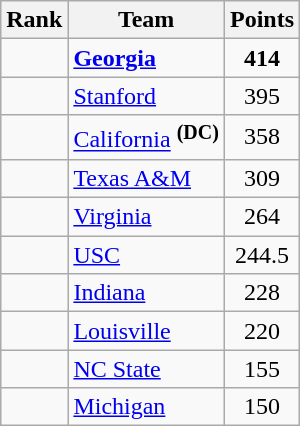<table class="wikitable sortable" style="text-align:center">
<tr>
<th>Rank</th>
<th>Team</th>
<th>Points</th>
</tr>
<tr>
<td></td>
<td align=left><strong><a href='#'>Georgia</a></strong></td>
<td><strong>414</strong></td>
</tr>
<tr>
<td></td>
<td align=left><a href='#'>Stanford</a></td>
<td>395</td>
</tr>
<tr>
<td></td>
<td align=left><a href='#'>California</a> <strong><sup>(DC)</sup></strong></td>
<td>358</td>
</tr>
<tr>
<td></td>
<td align=left><a href='#'>Texas A&M</a></td>
<td>309</td>
</tr>
<tr>
<td></td>
<td align=left><a href='#'>Virginia</a></td>
<td>264</td>
</tr>
<tr>
<td></td>
<td align=left><a href='#'>USC</a></td>
<td>244.5</td>
</tr>
<tr>
<td></td>
<td align=left><a href='#'>Indiana</a></td>
<td>228</td>
</tr>
<tr>
<td></td>
<td align=left><a href='#'>Louisville</a></td>
<td>220</td>
</tr>
<tr>
<td></td>
<td align=left><a href='#'>NC State</a></td>
<td>155</td>
</tr>
<tr>
<td></td>
<td align=left><a href='#'>Michigan</a></td>
<td>150</td>
</tr>
</table>
